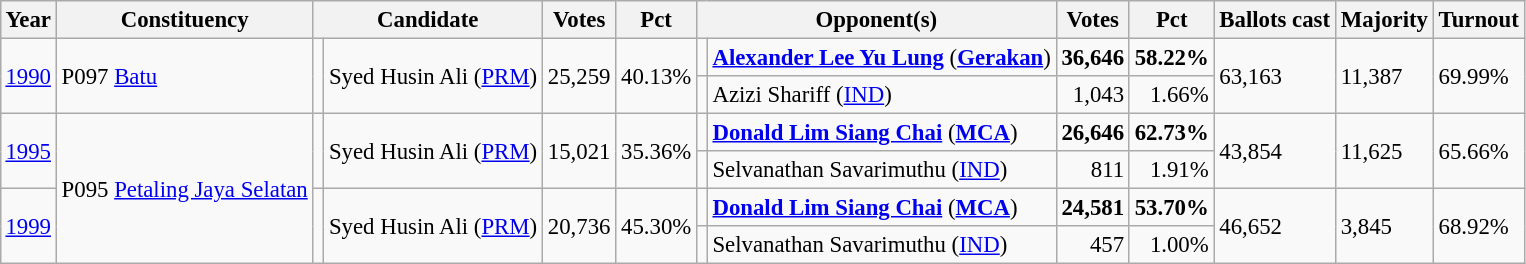<table class="wikitable" style="margin:0.5em ; font-size:95%">
<tr>
<th>Year</th>
<th>Constituency</th>
<th colspan=2>Candidate</th>
<th>Votes</th>
<th>Pct</th>
<th colspan=2>Opponent(s)</th>
<th>Votes</th>
<th>Pct</th>
<th>Ballots cast</th>
<th>Majority</th>
<th>Turnout</th>
</tr>
<tr>
<td rowspan=2><a href='#'>1990</a></td>
<td rowspan=2>P097 <a href='#'>Batu</a></td>
<td rowspan=2 bgcolor=></td>
<td rowspan=2>Syed Husin Ali (<a href='#'>PRM</a>)</td>
<td rowspan=2 align=right>25,259</td>
<td rowspan=2>40.13%</td>
<td></td>
<td><strong><a href='#'>Alexander Lee Yu Lung</a></strong> (<a href='#'><strong>Gerakan</strong></a>)</td>
<td align=right><strong>36,646</strong></td>
<td><strong>58.22%</strong></td>
<td rowspan=2>63,163</td>
<td rowspan=2>11,387</td>
<td rowspan=2>69.99%</td>
</tr>
<tr>
<td></td>
<td>Azizi Shariff (<a href='#'>IND</a>)</td>
<td align=right>1,043</td>
<td align=right>1.66%</td>
</tr>
<tr>
<td rowspan=2><a href='#'>1995</a></td>
<td rowspan=4>P095 <a href='#'>Petaling Jaya Selatan</a></td>
<td rowspan=2 bgcolor=></td>
<td rowspan=2>Syed Husin Ali (<a href='#'>PRM</a>)</td>
<td rowspan=2 align=right>15,021</td>
<td rowspan=2>35.36%</td>
<td></td>
<td><strong><a href='#'>Donald Lim Siang Chai</a></strong> (<a href='#'><strong>MCA</strong></a>)</td>
<td align=right><strong>26,646</strong></td>
<td><strong>62.73%</strong></td>
<td rowspan=2>43,854</td>
<td rowspan=2>11,625</td>
<td rowspan=2>65.66%</td>
</tr>
<tr>
<td></td>
<td>Selvanathan Savarimuthu (<a href='#'>IND</a>)</td>
<td align=right>811</td>
<td align=right>1.91%</td>
</tr>
<tr>
<td rowspan=2><a href='#'>1999</a></td>
<td rowspan=2 bgcolor=></td>
<td rowspan=2>Syed Husin Ali (<a href='#'>PRM</a>)</td>
<td rowspan=2 align=right>20,736</td>
<td rowspan=2>45.30%</td>
<td></td>
<td><strong><a href='#'>Donald Lim Siang Chai</a></strong> (<a href='#'><strong>MCA</strong></a>)</td>
<td align=right><strong>24,581</strong></td>
<td><strong>53.70%</strong></td>
<td rowspan=2>46,652</td>
<td rowspan=2>3,845</td>
<td rowspan=2>68.92%</td>
</tr>
<tr>
<td></td>
<td>Selvanathan Savarimuthu (<a href='#'>IND</a>)</td>
<td align=right>457</td>
<td align=right>1.00%</td>
</tr>
</table>
